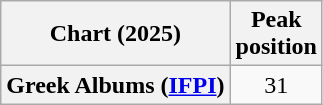<table class="wikitable sortable plainrowheaders" style="text-align:center">
<tr>
<th scope="col">Chart (2025)</th>
<th scope="col">Peak<br> position</th>
</tr>
<tr>
<th scope="row">Greek Albums (<a href='#'>IFPI</a>)</th>
<td>31</td>
</tr>
</table>
